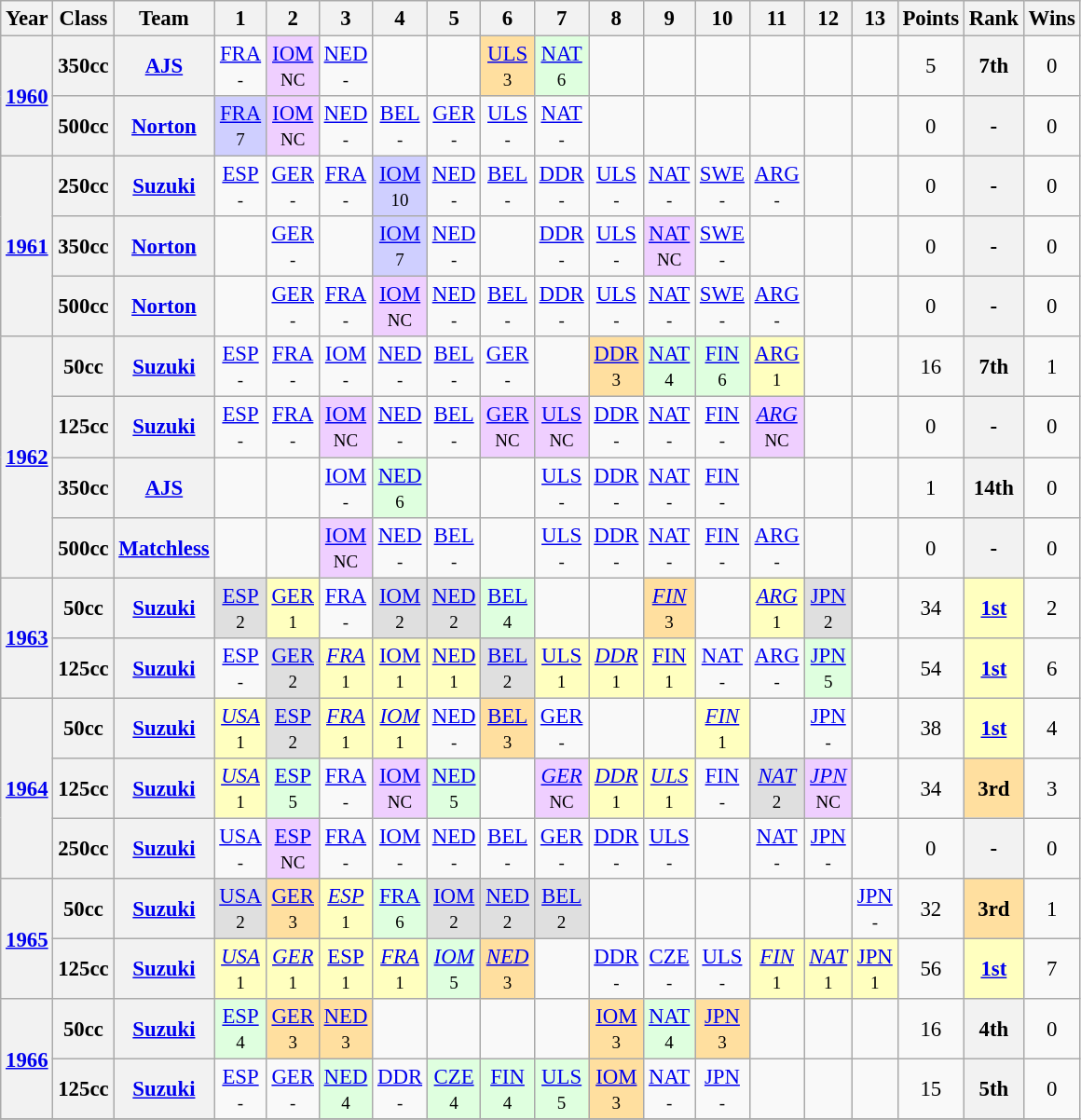<table class="wikitable" style="text-align:center; font-size:95%">
<tr>
<th>Year</th>
<th>Class</th>
<th>Team</th>
<th>1</th>
<th>2</th>
<th>3</th>
<th>4</th>
<th>5</th>
<th>6</th>
<th>7</th>
<th>8</th>
<th>9</th>
<th>10</th>
<th>11</th>
<th>12</th>
<th>13</th>
<th>Points</th>
<th>Rank</th>
<th>Wins</th>
</tr>
<tr>
<th rowspan=2><a href='#'>1960</a></th>
<th>350cc</th>
<th><a href='#'>AJS</a></th>
<td><a href='#'>FRA</a><br><small>-</small></td>
<td style="background:#EFCFFF;"><a href='#'>IOM</a><br><small>NC</small></td>
<td><a href='#'>NED</a><br><small>-</small></td>
<td></td>
<td></td>
<td style="background:#FFDF9F;"><a href='#'>ULS</a><br><small>3</small></td>
<td style="background:#DFFFDF;"><a href='#'>NAT</a><br><small>6</small></td>
<td></td>
<td></td>
<td></td>
<td></td>
<td></td>
<td></td>
<td>5</td>
<th>7th</th>
<td>0</td>
</tr>
<tr>
<th>500cc</th>
<th><a href='#'>Norton</a></th>
<td style="background:#CFCFFF;"><a href='#'>FRA</a><br><small>7</small></td>
<td style="background:#EFCFFF;"><a href='#'>IOM</a><br><small>NC</small></td>
<td><a href='#'>NED</a><br><small>-</small></td>
<td><a href='#'>BEL</a><br><small>-</small></td>
<td><a href='#'>GER</a><br><small>-</small></td>
<td><a href='#'>ULS</a><br><small>-</small></td>
<td><a href='#'>NAT</a><br><small>-</small></td>
<td></td>
<td></td>
<td></td>
<td></td>
<td></td>
<td></td>
<td>0</td>
<th>-</th>
<td>0</td>
</tr>
<tr>
<th rowspan=3><a href='#'>1961</a></th>
<th>250cc</th>
<th><a href='#'>Suzuki</a></th>
<td><a href='#'>ESP</a><br><small>-</small></td>
<td><a href='#'>GER</a><br><small>-</small></td>
<td><a href='#'>FRA</a><br><small>-</small></td>
<td style="background:#CFCFFF;"><a href='#'>IOM</a><br><small>10</small></td>
<td><a href='#'>NED</a><br><small>-</small></td>
<td><a href='#'>BEL</a><br><small>-</small></td>
<td><a href='#'>DDR</a><br><small>-</small></td>
<td><a href='#'>ULS</a><br><small>-</small></td>
<td><a href='#'>NAT</a><br><small>-</small></td>
<td><a href='#'>SWE</a><br><small>-</small></td>
<td><a href='#'>ARG</a><br><small>-</small></td>
<td></td>
<td></td>
<td>0</td>
<th>-</th>
<td>0</td>
</tr>
<tr>
<th>350cc</th>
<th><a href='#'>Norton</a></th>
<td></td>
<td><a href='#'>GER</a><br><small>-</small></td>
<td></td>
<td style="background:#CFCFFF;"><a href='#'>IOM</a><br><small>7</small></td>
<td><a href='#'>NED</a><br><small>-</small></td>
<td></td>
<td><a href='#'>DDR</a><br><small>-</small></td>
<td><a href='#'>ULS</a><br><small>-</small></td>
<td style="background:#EFCFFF;"><a href='#'>NAT</a><br><small>NC</small></td>
<td><a href='#'>SWE</a><br><small>-</small></td>
<td></td>
<td></td>
<td></td>
<td>0</td>
<th>-</th>
<td>0</td>
</tr>
<tr>
<th>500cc</th>
<th><a href='#'>Norton</a></th>
<td></td>
<td><a href='#'>GER</a><br><small>-</small></td>
<td><a href='#'>FRA</a><br><small>-</small></td>
<td style="background:#EFCFFF;"><a href='#'>IOM</a><br><small>NC</small></td>
<td><a href='#'>NED</a><br><small>-</small></td>
<td><a href='#'>BEL</a><br><small>-</small></td>
<td><a href='#'>DDR</a><br><small>-</small></td>
<td><a href='#'>ULS</a><br><small>-</small></td>
<td><a href='#'>NAT</a><br><small>-</small></td>
<td><a href='#'>SWE</a><br><small>-</small></td>
<td><a href='#'>ARG</a><br><small>-</small></td>
<td></td>
<td></td>
<td>0</td>
<th>-</th>
<td>0</td>
</tr>
<tr>
<th rowspan=4><a href='#'>1962</a></th>
<th>50cc</th>
<th><a href='#'>Suzuki</a></th>
<td><a href='#'>ESP</a><br><small>-</small></td>
<td><a href='#'>FRA</a><br><small>-</small></td>
<td><a href='#'>IOM</a><br><small>-</small></td>
<td><a href='#'>NED</a><br><small>-</small></td>
<td><a href='#'>BEL</a><br><small>-</small></td>
<td><a href='#'>GER</a><br><small>-</small></td>
<td></td>
<td style="background:#FFDF9F;"><a href='#'>DDR</a><br><small>3</small></td>
<td style="background:#DFFFDF;"><a href='#'>NAT</a><br><small>4</small></td>
<td style="background:#DFFFDF;"><a href='#'>FIN</a><br><small>6</small></td>
<td style="background:#FFFFBF;"><a href='#'>ARG</a><br><small>1</small></td>
<td></td>
<td></td>
<td>16</td>
<th>7th</th>
<td>1</td>
</tr>
<tr>
<th>125cc</th>
<th><a href='#'>Suzuki</a></th>
<td><a href='#'>ESP</a><br><small>-</small></td>
<td><a href='#'>FRA</a><br><small>-</small></td>
<td style="background:#EFCFFF;"><a href='#'>IOM</a><br><small>NC</small></td>
<td><a href='#'>NED</a><br><small>-</small></td>
<td><a href='#'>BEL</a><br><small>-</small></td>
<td style="background:#EFCFFF;"><a href='#'>GER</a><br><small>NC</small></td>
<td style="background:#EFCFFF;"><a href='#'>ULS</a><br><small>NC</small></td>
<td><a href='#'>DDR</a><br><small>-</small></td>
<td><a href='#'>NAT</a><br><small>-</small></td>
<td><a href='#'>FIN</a><br><small>-</small></td>
<td style="background:#EFCFFF;"><em><a href='#'>ARG</a></em><br><small>NC</small></td>
<td></td>
<td></td>
<td>0</td>
<th>-</th>
<td>0</td>
</tr>
<tr>
<th>350cc</th>
<th><a href='#'>AJS</a></th>
<td></td>
<td></td>
<td><a href='#'>IOM</a><br><small>-</small></td>
<td style="background:#DFFFDF;"><a href='#'>NED</a><br><small>6</small></td>
<td></td>
<td></td>
<td><a href='#'>ULS</a><br><small>-</small></td>
<td><a href='#'>DDR</a><br><small>-</small></td>
<td><a href='#'>NAT</a><br><small>-</small></td>
<td><a href='#'>FIN</a><br><small>-</small></td>
<td></td>
<td></td>
<td></td>
<td>1</td>
<th>14th</th>
<td>0</td>
</tr>
<tr>
<th>500cc</th>
<th><a href='#'>Matchless</a></th>
<td></td>
<td></td>
<td style="background:#EFCFFF;"><a href='#'>IOM</a><br><small>NC</small></td>
<td><a href='#'>NED</a><br><small>-</small></td>
<td><a href='#'>BEL</a><br><small>-</small></td>
<td></td>
<td><a href='#'>ULS</a><br><small>-</small></td>
<td><a href='#'>DDR</a><br><small>-</small></td>
<td><a href='#'>NAT</a><br><small>-</small></td>
<td><a href='#'>FIN</a><br><small>-</small></td>
<td><a href='#'>ARG</a><br><small>-</small></td>
<td></td>
<td></td>
<td>0</td>
<th>-</th>
<td>0</td>
</tr>
<tr>
<th rowspan=2><a href='#'>1963</a></th>
<th>50cc</th>
<th><a href='#'>Suzuki</a></th>
<td style="background:#DFDFDF;"><a href='#'>ESP</a><br><small>2</small></td>
<td style="background:#FFFFBF;"><a href='#'>GER</a><br><small>1</small></td>
<td><a href='#'>FRA</a><br><small>-</small></td>
<td style="background:#DFDFDF;"><a href='#'>IOM</a><br><small>2</small></td>
<td style="background:#DFDFDF;"><a href='#'>NED</a><br><small>2</small></td>
<td style="background:#DFFFDF;"><a href='#'>BEL</a><br><small>4</small></td>
<td></td>
<td></td>
<td style="background:#FFDF9F;"><em><a href='#'>FIN</a></em><br><small>3</small></td>
<td></td>
<td style="background:#FFFFBF;"><em><a href='#'>ARG</a></em><br><small>1</small></td>
<td style="background:#DFDFDF;"><a href='#'>JPN</a><br><small>2</small></td>
<td></td>
<td>34</td>
<td style="background:#FFFFBF;"><strong><a href='#'>1st</a></strong></td>
<td>2</td>
</tr>
<tr>
<th>125cc</th>
<th><a href='#'>Suzuki</a></th>
<td><a href='#'>ESP</a><br><small>-</small></td>
<td style="background:#DFDFDF;"><a href='#'>GER</a><br><small>2</small></td>
<td style="background:#FFFFBF;"><em><a href='#'>FRA</a></em><br><small>1</small></td>
<td style="background:#FFFFBF;"><a href='#'>IOM</a><br><small>1</small></td>
<td style="background:#FFFFBF;"><a href='#'>NED</a><br><small>1</small></td>
<td style="background:#DFDFDF;"><a href='#'>BEL</a><br><small>2</small></td>
<td style="background:#FFFFBF;"><a href='#'>ULS</a><br><small>1</small></td>
<td style="background:#FFFFBF;"><em><a href='#'>DDR</a></em><br><small>1</small></td>
<td style="background:#FFFFBF;"><a href='#'>FIN</a><br><small>1</small></td>
<td><a href='#'>NAT</a><br><small>-</small></td>
<td><a href='#'>ARG</a><br><small>-</small></td>
<td style="background:#DFFFDF;"><a href='#'>JPN</a><br><small>5</small></td>
<td></td>
<td>54</td>
<td style="background:#FFFFBF;"><strong><a href='#'>1st</a></strong></td>
<td>6</td>
</tr>
<tr>
<th rowspan=3><a href='#'>1964</a></th>
<th>50cc</th>
<th><a href='#'>Suzuki</a></th>
<td style="background:#FFFFBF;"><em><a href='#'>USA</a></em><br><small>1</small></td>
<td style="background:#DFDFDF;"><a href='#'>ESP</a><br><small>2</small></td>
<td style="background:#FFFFBF;"><em><a href='#'>FRA</a></em><br><small>1</small></td>
<td style="background:#FFFFBF;"><em><a href='#'>IOM</a></em><br><small>1</small></td>
<td><a href='#'>NED</a><br><small>-</small></td>
<td style="background:#FFDF9F;"><a href='#'>BEL</a><br><small>3</small></td>
<td><a href='#'>GER</a><br><small>-</small></td>
<td></td>
<td></td>
<td style="background:#FFFFBF;"><em><a href='#'>FIN</a></em><br><small>1</small></td>
<td></td>
<td><a href='#'>JPN</a><br><small>-</small></td>
<td></td>
<td>38</td>
<td style="background:#FFFFBF;"><strong><a href='#'>1st</a></strong></td>
<td>4</td>
</tr>
<tr>
<th>125cc</th>
<th><a href='#'>Suzuki</a></th>
<td style="background:#FFFFBF;"><em><a href='#'>USA</a></em><br><small>1</small></td>
<td style="background:#DFFFDF;"><a href='#'>ESP</a><br><small>5</small></td>
<td><a href='#'>FRA</a><br><small>-</small></td>
<td style="background:#EFCFFF;"><a href='#'>IOM</a><br><small>NC</small></td>
<td style="background:#DFFFDF;"><a href='#'>NED</a><br><small>5</small></td>
<td></td>
<td style="background:#EFCFFF;"><em><a href='#'>GER</a></em><br><small>NC</small></td>
<td style="background:#FFFFBF;"><em><a href='#'>DDR</a></em><br><small>1</small></td>
<td style="background:#FFFFBF;"><em><a href='#'>ULS</a></em><br><small>1</small></td>
<td><a href='#'>FIN</a><br><small>-</small></td>
<td style="background:#DFDFDF;"><em><a href='#'>NAT</a></em><br><small>2</small></td>
<td style="background:#EFCFFF;"><em><a href='#'>JPN</a></em><br><small>NC</small></td>
<td></td>
<td>34</td>
<td style="background:#FFDF9F;"><strong>3rd</strong></td>
<td>3</td>
</tr>
<tr>
<th>250cc</th>
<th><a href='#'>Suzuki</a></th>
<td><a href='#'>USA</a><br><small>-</small></td>
<td style="background:#EFCFFF;"><a href='#'>ESP</a><br><small>NC</small></td>
<td><a href='#'>FRA</a><br><small>-</small></td>
<td><a href='#'>IOM</a><br><small>-</small></td>
<td><a href='#'>NED</a><br><small>-</small></td>
<td><a href='#'>BEL</a><br><small>-</small></td>
<td><a href='#'>GER</a><br><small>-</small></td>
<td><a href='#'>DDR</a><br><small>-</small></td>
<td><a href='#'>ULS</a><br><small>-</small></td>
<td></td>
<td><a href='#'>NAT</a><br><small>-</small></td>
<td><a href='#'>JPN</a><br><small>-</small></td>
<td></td>
<td>0</td>
<th>-</th>
<td>0</td>
</tr>
<tr>
<th rowspan=2><a href='#'>1965</a></th>
<th>50cc</th>
<th><a href='#'>Suzuki</a></th>
<td style="background:#DFDFDF;"><a href='#'>USA</a><br><small>2</small></td>
<td style="background:#FFDF9F;"><a href='#'>GER</a><br><small>3</small></td>
<td style="background:#FFFFBF;"><em><a href='#'>ESP</a></em><br><small>1</small></td>
<td style="background:#DFFFDF;"><a href='#'>FRA</a><br><small>6</small></td>
<td style="background:#DFDFDF;"><a href='#'>IOM</a><br><small>2</small></td>
<td style="background:#DFDFDF;"><a href='#'>NED</a><br><small>2</small></td>
<td style="background:#DFDFDF;"><a href='#'>BEL</a><br><small>2</small></td>
<td></td>
<td></td>
<td></td>
<td></td>
<td></td>
<td><a href='#'>JPN</a><br><small>-</small></td>
<td>32</td>
<td style="background:#FFDF9F;"><strong>3rd</strong></td>
<td>1</td>
</tr>
<tr>
<th>125cc</th>
<th><a href='#'>Suzuki</a></th>
<td style="background:#FFFFBF;"><em><a href='#'>USA</a></em><br><small>1</small></td>
<td style="background:#FFFFBF;"><em><a href='#'>GER</a></em><br><small>1</small></td>
<td style="background:#FFFFBF;"><a href='#'>ESP</a><br><small>1</small></td>
<td style="background:#FFFFBF;"><em><a href='#'>FRA</a></em><br><small>1</small></td>
<td style="background:#DFFFDF;"><em><a href='#'>IOM</a></em><br><small>5</small></td>
<td style="background:#FFDF9F;"><em><a href='#'>NED</a></em><br><small>3</small></td>
<td></td>
<td><a href='#'>DDR</a><br><small>-</small></td>
<td><a href='#'>CZE</a><br><small>-</small></td>
<td><a href='#'>ULS</a><br><small>-</small></td>
<td style="background:#FFFFBF;"><em><a href='#'>FIN</a></em><br><small>1</small></td>
<td style="background:#FFFFBF;"><em><a href='#'>NAT</a></em><br><small>1</small></td>
<td style="background:#FFFFBF;"><a href='#'>JPN</a><br><small>1</small></td>
<td>56</td>
<td style="background:#FFFFBF;"><strong><a href='#'>1st</a></strong></td>
<td>7</td>
</tr>
<tr>
<th rowspan=2><a href='#'>1966</a></th>
<th>50cc</th>
<th><a href='#'>Suzuki</a></th>
<td style="background:#DFFFDF;"><a href='#'>ESP</a><br><small>4</small></td>
<td style="background:#FFDF9F;"><a href='#'>GER</a><br><small>3</small></td>
<td style="background:#FFDF9F;"><a href='#'>NED</a><br><small>3</small></td>
<td></td>
<td></td>
<td></td>
<td></td>
<td style="background:#FFDF9F;"><a href='#'>IOM</a><br><small>3</small></td>
<td style="background:#DFFFDF;"><a href='#'>NAT</a><br><small>4</small></td>
<td style="background:#FFDF9F;"><a href='#'>JPN</a><br><small>3</small></td>
<td></td>
<td></td>
<td></td>
<td>16</td>
<th>4th</th>
<td>0</td>
</tr>
<tr>
<th>125cc</th>
<th><a href='#'>Suzuki</a></th>
<td><a href='#'>ESP</a><br><small>-</small></td>
<td><a href='#'>GER</a><br><small>-</small></td>
<td style="background:#DFFFDF;"><a href='#'>NED</a><br><small>4</small></td>
<td><a href='#'>DDR</a><br><small>-</small></td>
<td style="background:#DFFFDF;"><a href='#'>CZE</a><br><small>4</small></td>
<td style="background:#DFFFDF;"><a href='#'>FIN</a><br><small>4</small></td>
<td style="background:#DFFFDF;"><a href='#'>ULS</a><br><small>5</small></td>
<td style="background:#FFDF9F;"><a href='#'>IOM</a><br><small>3</small></td>
<td><a href='#'>NAT</a><br><small>-</small></td>
<td><a href='#'>JPN</a><br><small>-</small></td>
<td></td>
<td></td>
<td></td>
<td>15</td>
<th>5th</th>
<td>0</td>
</tr>
<tr>
</tr>
</table>
